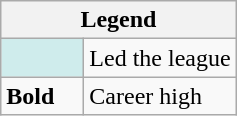<table class="wikitable mw-collapsible mw-collapsed">
<tr>
<th colspan="2">Legend</th>
</tr>
<tr>
<td style="background:#cfecec; width:3em;"></td>
<td>Led the league</td>
</tr>
<tr>
<td><strong>Bold</strong></td>
<td>Career high</td>
</tr>
</table>
